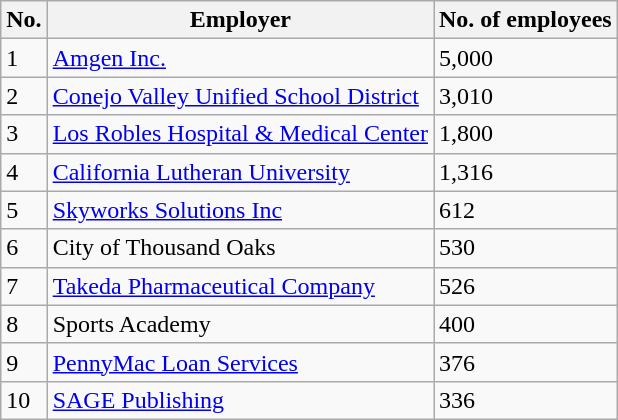<table class="wikitable">
<tr>
<th>No.</th>
<th>Employer</th>
<th>No. of employees</th>
</tr>
<tr>
<td>1</td>
<td><a href='#'>Amgen Inc.</a></td>
<td>5,000</td>
</tr>
<tr>
<td>2</td>
<td><a href='#'>Conejo Valley Unified School District</a></td>
<td>3,010</td>
</tr>
<tr>
<td>3</td>
<td><a href='#'>Los Robles Hospital & Medical Center</a></td>
<td>1,800</td>
</tr>
<tr>
<td>4</td>
<td><a href='#'>California Lutheran University</a></td>
<td>1,316</td>
</tr>
<tr>
<td>5</td>
<td><a href='#'>Skyworks Solutions Inc</a></td>
<td>612</td>
</tr>
<tr>
<td>6</td>
<td>City of Thousand Oaks</td>
<td>530</td>
</tr>
<tr>
<td>7</td>
<td><a href='#'>Takeda Pharmaceutical Company</a></td>
<td>526</td>
</tr>
<tr>
<td>8</td>
<td>Sports Academy</td>
<td>400</td>
</tr>
<tr>
<td>9</td>
<td><a href='#'>PennyMac Loan Services</a></td>
<td>376</td>
</tr>
<tr>
<td>10</td>
<td><a href='#'>SAGE Publishing</a></td>
<td>336</td>
</tr>
</table>
